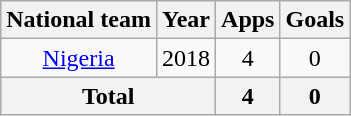<table class="wikitable" style="text-align:center">
<tr>
<th>National team</th>
<th>Year</th>
<th>Apps</th>
<th>Goals</th>
</tr>
<tr>
<td><a href='#'>Nigeria</a></td>
<td>2018</td>
<td>4</td>
<td>0</td>
</tr>
<tr>
<th colspan="2">Total</th>
<th>4</th>
<th>0</th>
</tr>
</table>
